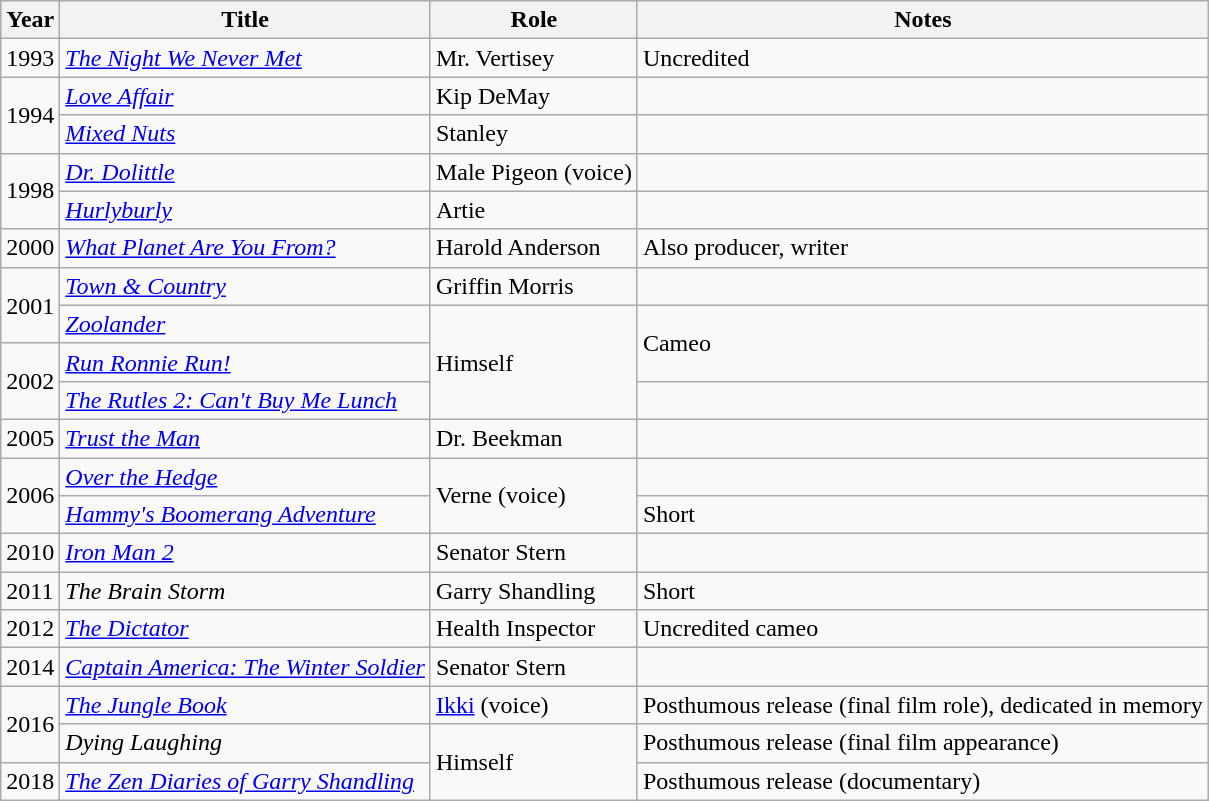<table class="wikitable sortable">
<tr>
<th>Year</th>
<th>Title</th>
<th>Role</th>
<th class="unsortable">Notes</th>
</tr>
<tr>
<td>1993</td>
<td data-sort-value="Night We Never Met, The"><em><a href='#'>The Night We Never Met</a></em></td>
<td>Mr. Vertisey</td>
<td>Uncredited</td>
</tr>
<tr>
<td rowspan="2">1994</td>
<td><em><a href='#'>Love Affair</a></em></td>
<td>Kip DeMay</td>
<td></td>
</tr>
<tr>
<td><em><a href='#'>Mixed Nuts</a></em></td>
<td>Stanley</td>
<td></td>
</tr>
<tr>
<td rowspan="2">1998</td>
<td><em><a href='#'>Dr. Dolittle</a></em></td>
<td>Male Pigeon (voice)</td>
<td></td>
</tr>
<tr>
<td><em><a href='#'>Hurlyburly</a></em></td>
<td>Artie</td>
<td></td>
</tr>
<tr>
<td>2000</td>
<td><em><a href='#'>What Planet Are You From?</a></em></td>
<td>Harold Anderson</td>
<td>Also producer, writer</td>
</tr>
<tr>
<td rowspan="2">2001</td>
<td><em><a href='#'>Town & Country</a></em></td>
<td>Griffin Morris</td>
<td></td>
</tr>
<tr>
<td><em><a href='#'>Zoolander</a></em></td>
<td rowspan="3">Himself</td>
<td rowspan="2">Cameo</td>
</tr>
<tr>
<td rowspan="2">2002</td>
<td><em><a href='#'>Run Ronnie Run!</a></em></td>
</tr>
<tr>
<td data-sort-value="Rutles 2: Can't Buy Me Lunch, The"><em><a href='#'>The Rutles 2: Can't Buy Me Lunch</a></em></td>
<td></td>
</tr>
<tr>
<td>2005</td>
<td><em><a href='#'>Trust the Man</a></em></td>
<td>Dr. Beekman</td>
<td></td>
</tr>
<tr>
<td rowspan="2">2006</td>
<td><em><a href='#'>Over the Hedge</a></em></td>
<td rowspan="2">Verne (voice)</td>
<td></td>
</tr>
<tr>
<td><em><a href='#'>Hammy's Boomerang Adventure</a></em></td>
<td>Short</td>
</tr>
<tr>
<td>2010</td>
<td><em><a href='#'>Iron Man 2</a></em></td>
<td>Senator Stern</td>
<td></td>
</tr>
<tr>
<td>2011</td>
<td data-sort-value="Brain Storm, The"><em>The Brain Storm</em></td>
<td>Garry Shandling</td>
<td>Short</td>
</tr>
<tr>
<td>2012</td>
<td data-sort-value="Dictator, The"><em><a href='#'>The Dictator</a></em></td>
<td>Health Inspector</td>
<td>Uncredited cameo</td>
</tr>
<tr>
<td>2014</td>
<td><em><a href='#'>Captain America: The Winter Soldier</a></em></td>
<td>Senator Stern</td>
<td></td>
</tr>
<tr>
<td rowspan="2">2016</td>
<td data-sort-value="Jungle Book, The"><em><a href='#'>The Jungle Book</a></em></td>
<td><a href='#'>Ikki</a> (voice)</td>
<td>Posthumous release (final film role), dedicated in memory</td>
</tr>
<tr>
<td><em>Dying Laughing</em></td>
<td rowspan="2">Himself</td>
<td>Posthumous release (final film appearance)</td>
</tr>
<tr>
<td>2018</td>
<td data-sort-value="Zen Diaries of Garry Shandling, The"><em><a href='#'>The Zen Diaries of Garry Shandling</a></em></td>
<td>Posthumous release (documentary)</td>
</tr>
</table>
